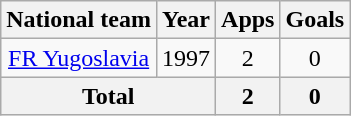<table class="wikitable" style="text-align:center">
<tr>
<th>National team</th>
<th>Year</th>
<th>Apps</th>
<th>Goals</th>
</tr>
<tr>
<td><a href='#'>FR Yugoslavia</a></td>
<td>1997</td>
<td>2</td>
<td>0</td>
</tr>
<tr>
<th colspan="2">Total</th>
<th>2</th>
<th>0</th>
</tr>
</table>
